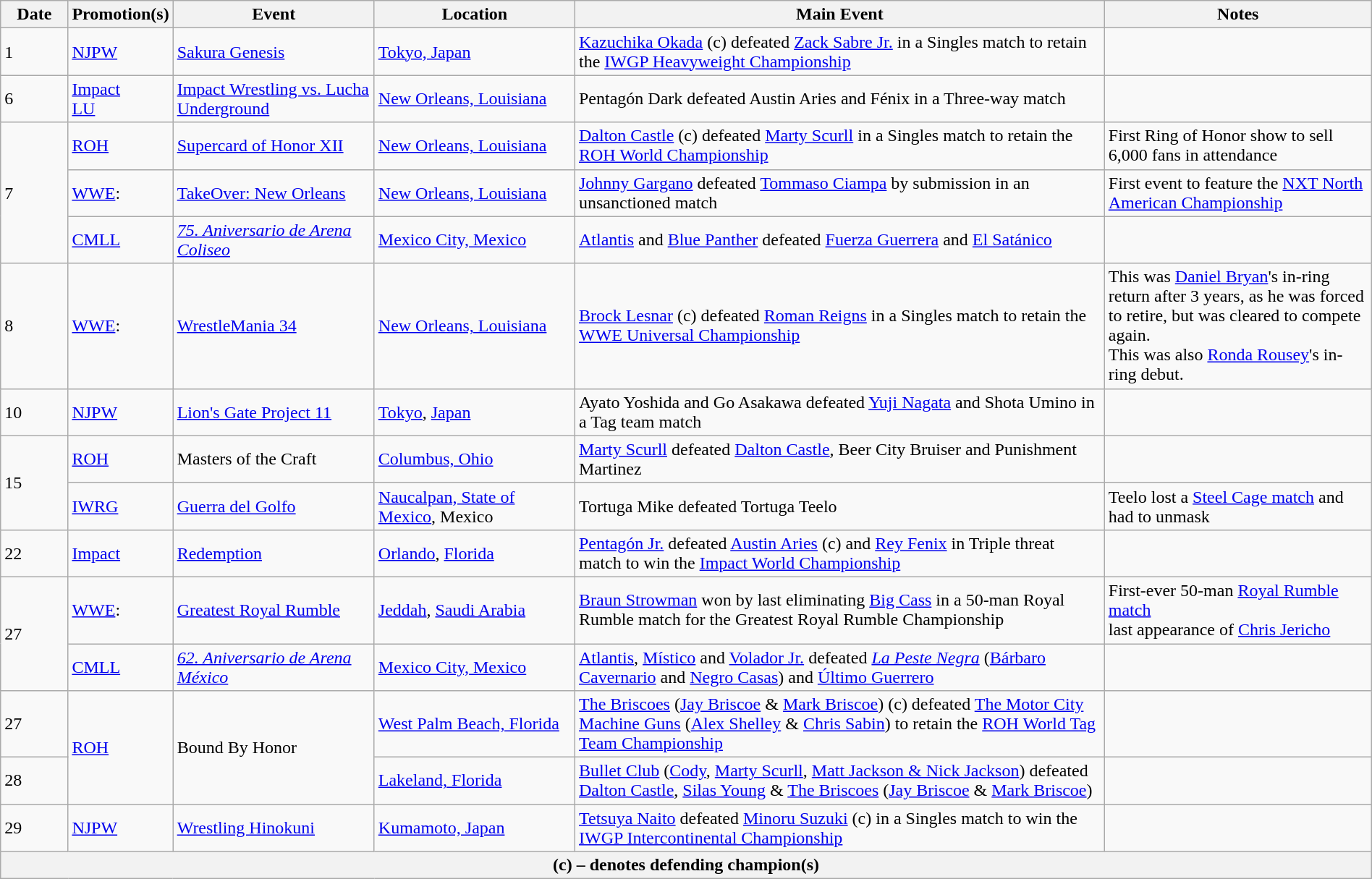<table class="wikitable" style="width:100%;">
<tr>
<th width=5%>Date</th>
<th width=5%>Promotion(s)</th>
<th style="width:15%;">Event</th>
<th style="width:15%;">Location</th>
<th style="width:40%;">Main Event</th>
<th style="width:20%;">Notes</th>
</tr>
<tr>
<td>1</td>
<td><a href='#'>NJPW</a></td>
<td><a href='#'>Sakura Genesis</a></td>
<td><a href='#'>Tokyo, Japan</a></td>
<td><a href='#'>Kazuchika Okada</a> (c) defeated <a href='#'>Zack Sabre Jr.</a> in a Singles match to retain the <a href='#'>IWGP Heavyweight Championship</a></td>
<td></td>
</tr>
<tr>
<td>6</td>
<td><a href='#'>Impact</a><br> <a href='#'>LU</a></td>
<td><a href='#'>Impact Wrestling vs. Lucha Underground</a></td>
<td><a href='#'>New Orleans, Louisiana</a></td>
<td>Pentagón Dark defeated Austin Aries and Fénix in a	Three-way match</td>
<td></td>
</tr>
<tr>
<td rowspan=3>7</td>
<td><a href='#'>ROH</a></td>
<td><a href='#'>Supercard of Honor XII</a></td>
<td><a href='#'>New Orleans, Louisiana</a></td>
<td><a href='#'>Dalton Castle</a> (c) defeated <a href='#'>Marty Scurll</a> in a Singles match to retain the <a href='#'>ROH World Championship</a></td>
<td>First Ring of Honor show to sell 6,000 fans in attendance</td>
</tr>
<tr>
<td><a href='#'>WWE</a>:<br></td>
<td><a href='#'>TakeOver: New Orleans</a></td>
<td><a href='#'>New Orleans, Louisiana</a></td>
<td><a href='#'>Johnny Gargano</a> defeated <a href='#'>Tommaso Ciampa</a> by submission in an unsanctioned match <br></td>
<td>First event to feature the <a href='#'>NXT North American Championship</a></td>
</tr>
<tr>
<td><a href='#'>CMLL</a></td>
<td><em><a href='#'>75. Aniversario de Arena Coliseo</a></em></td>
<td><a href='#'>Mexico City, Mexico</a></td>
<td><a href='#'>Atlantis</a> and <a href='#'>Blue Panther</a> defeated <a href='#'>Fuerza Guerrera</a> and <a href='#'>El Satánico</a></td>
<td></td>
</tr>
<tr>
<td>8</td>
<td><a href='#'>WWE</a>:<br></td>
<td><a href='#'>WrestleMania 34</a></td>
<td><a href='#'>New Orleans, Louisiana</a></td>
<td><a href='#'>Brock Lesnar</a> (c) defeated <a href='#'>Roman Reigns</a> in a Singles match to retain the <a href='#'>WWE Universal Championship</a></td>
<td>This was <a href='#'>Daniel Bryan</a>'s in-ring return after 3 years, as he was forced to retire, but was cleared to compete again.<br>This was also <a href='#'>Ronda Rousey</a>'s in-ring debut.</td>
</tr>
<tr>
<td>10</td>
<td><a href='#'>NJPW</a></td>
<td><a href='#'> Lion's Gate Project 11</a></td>
<td><a href='#'>Tokyo</a>, <a href='#'>Japan</a></td>
<td>Ayato Yoshida and Go Asakawa defeated <a href='#'>Yuji Nagata</a> and Shota Umino in a Tag team match</td>
<td></td>
</tr>
<tr>
<td rowspan=2>15</td>
<td><a href='#'>ROH</a></td>
<td>Masters of the Craft</td>
<td><a href='#'>Columbus, Ohio</a></td>
<td><a href='#'>Marty Scurll</a> defeated <a href='#'>Dalton Castle</a>, Beer City Bruiser and Punishment Martinez</td>
<td></td>
</tr>
<tr>
<td><a href='#'>IWRG</a></td>
<td><a href='#'>Guerra del Golfo</a></td>
<td><a href='#'>Naucalpan, State of Mexico</a>, Mexico</td>
<td>Tortuga Mike defeated Tortuga Teelo</td>
<td>Teelo lost a <a href='#'>Steel Cage match</a> and had to unmask</td>
</tr>
<tr>
<td>22</td>
<td><a href='#'>Impact</a></td>
<td><a href='#'>Redemption</a></td>
<td><a href='#'>Orlando</a>, <a href='#'>Florida</a></td>
<td><a href='#'>Pentagón Jr.</a> defeated <a href='#'>Austin Aries</a> (c) and <a href='#'>Rey Fenix</a> in Triple threat match to win the <a href='#'>Impact World Championship</a></td>
<td></td>
</tr>
<tr>
<td rowspan=2>27</td>
<td><a href='#'>WWE</a>:<br></td>
<td><a href='#'>Greatest Royal Rumble</a></td>
<td><a href='#'>Jeddah</a>, <a href='#'>Saudi Arabia</a></td>
<td><a href='#'>Braun Strowman</a> won by last eliminating <a href='#'>Big Cass</a> in a 50-man Royal Rumble match for the Greatest Royal Rumble Championship</td>
<td>First-ever 50-man <a href='#'>Royal Rumble match</a><br>last appearance of <a href='#'>Chris Jericho</a></td>
</tr>
<tr>
<td><a href='#'>CMLL</a></td>
<td><em><a href='#'>62. Aniversario de Arena México</a></em></td>
<td><a href='#'>Mexico City, Mexico</a></td>
<td><a href='#'>Atlantis</a>, <a href='#'>Místico</a> and <a href='#'>Volador Jr.</a> defeated <em><a href='#'>La Peste Negra</a></em> (<a href='#'>Bárbaro Cavernario</a> and <a href='#'>Negro Casas</a>) and <a href='#'>Último Guerrero</a></td>
<td></td>
</tr>
<tr>
<td>27</td>
<td rowspan="2"><a href='#'>ROH</a></td>
<td rowspan="2">Bound By Honor</td>
<td><a href='#'>West Palm Beach, Florida</a></td>
<td><a href='#'>The Briscoes</a> (<a href='#'>Jay Briscoe</a> & <a href='#'>Mark Briscoe</a>) (c) defeated <a href='#'>The Motor City Machine Guns</a> (<a href='#'>Alex Shelley</a> & <a href='#'>Chris Sabin</a>) to retain the <a href='#'>ROH World Tag Team Championship</a></td>
<td></td>
</tr>
<tr>
<td>28</td>
<td><a href='#'>Lakeland, Florida</a></td>
<td><a href='#'>Bullet Club</a> (<a href='#'>Cody</a>, <a href='#'>Marty Scurll</a>, <a href='#'>Matt Jackson & Nick Jackson</a>) defeated <a href='#'>Dalton Castle</a>, <a href='#'>Silas Young</a> & <a href='#'>The Briscoes</a> (<a href='#'>Jay Briscoe</a> & <a href='#'>Mark Briscoe</a>)</td>
<td></td>
</tr>
<tr>
<td>29</td>
<td><a href='#'>NJPW</a></td>
<td><a href='#'>Wrestling Hinokuni</a></td>
<td><a href='#'>Kumamoto, Japan</a></td>
<td><a href='#'>Tetsuya Naito</a> defeated <a href='#'>Minoru Suzuki</a> (c) in a Singles match to win the <a href='#'>IWGP Intercontinental Championship</a></td>
<td></td>
</tr>
<tr>
<th colspan="6">(c) – denotes defending champion(s)</th>
</tr>
</table>
